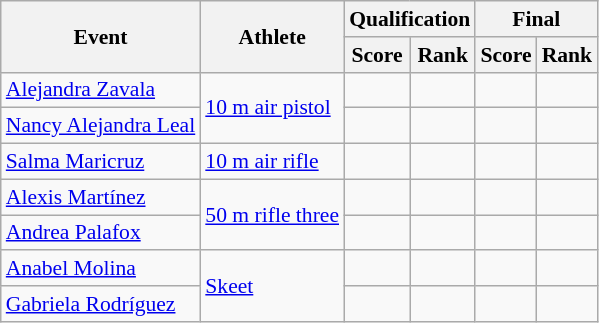<table class="wikitable" border="1" style="font-size:90%">
<tr>
<th rowspan=2>Event</th>
<th rowspan=2>Athlete</th>
<th colspan=2>Qualification</th>
<th colspan=2>Final</th>
</tr>
<tr>
<th>Score</th>
<th>Rank</th>
<th>Score</th>
<th>Rank</th>
</tr>
<tr>
<td><a href='#'>Alejandra Zavala</a></td>
<td rowspan=2><a href='#'>10 m air pistol</a></td>
<td align=center></td>
<td align=center></td>
<td align=center></td>
<td align=center></td>
</tr>
<tr>
<td><a href='#'>Nancy Alejandra Leal</a></td>
<td align=center></td>
<td align=center></td>
<td align=center></td>
<td align=center></td>
</tr>
<tr>
<td><a href='#'>Salma Maricruz</a></td>
<td><a href='#'>10 m air rifle</a></td>
<td align=center></td>
<td align=center></td>
<td align=center></td>
<td align=center></td>
</tr>
<tr>
<td><a href='#'>Alexis Martínez</a></td>
<td rowspan=2><a href='#'>50 m rifle three</a></td>
<td align=center></td>
<td align=center></td>
<td align=center></td>
<td align=center></td>
</tr>
<tr>
<td><a href='#'>Andrea Palafox</a></td>
<td align=center></td>
<td align=center></td>
<td align=center></td>
<td align=center></td>
</tr>
<tr>
<td><a href='#'>Anabel Molina</a></td>
<td rowspan=2><a href='#'>Skeet</a></td>
<td align=center></td>
<td align=center></td>
<td align=center></td>
<td align=center></td>
</tr>
<tr>
<td><a href='#'>Gabriela Rodríguez</a></td>
<td align=center></td>
<td align=center></td>
<td align=center></td>
<td align=center></td>
</tr>
</table>
